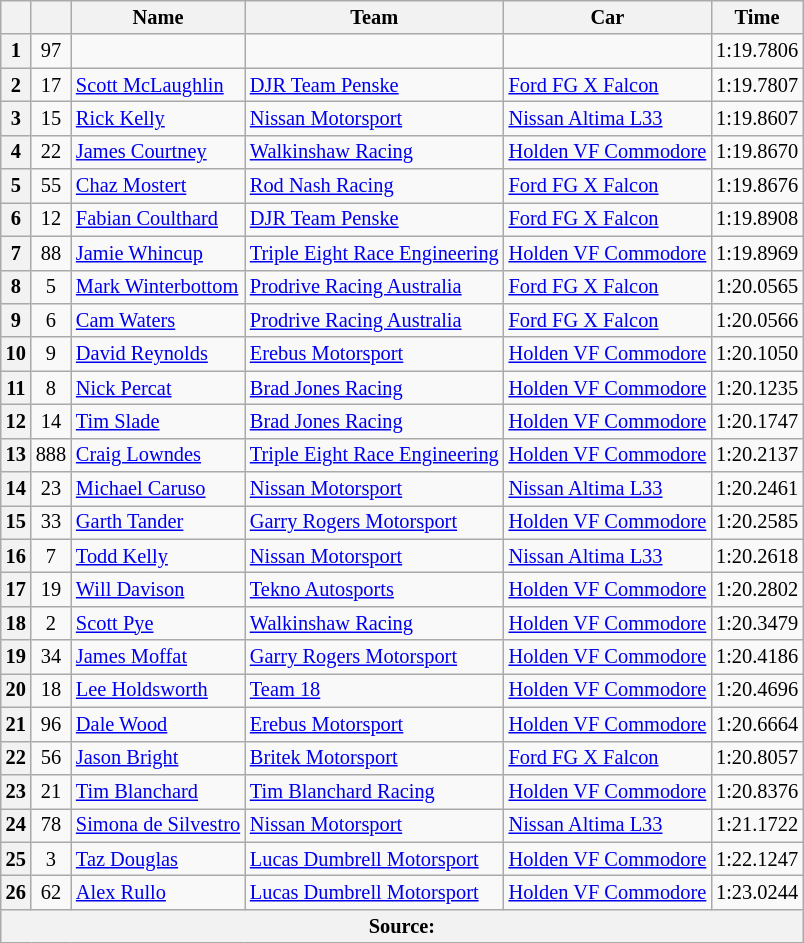<table class="wikitable" style="font-size: 85%">
<tr>
<th></th>
<th></th>
<th>Name</th>
<th>Team</th>
<th>Car</th>
<th>Time</th>
</tr>
<tr>
<th>1</th>
<td style="text-align:center;">97</td>
<td></td>
<td></td>
<td></td>
<td>1:19.7806</td>
</tr>
<tr>
<th>2</th>
<td style="text-align:center;">17</td>
<td> <a href='#'>Scott McLaughlin</a></td>
<td><a href='#'>DJR Team Penske</a></td>
<td><a href='#'>Ford FG X Falcon</a></td>
<td>1:19.7807</td>
</tr>
<tr>
<th>3</th>
<td style="text-align:center;">15</td>
<td> <a href='#'>Rick Kelly</a></td>
<td><a href='#'>Nissan Motorsport</a></td>
<td><a href='#'>Nissan Altima L33</a></td>
<td>1:19.8607</td>
</tr>
<tr>
<th>4</th>
<td style="text-align:center;">22</td>
<td> <a href='#'>James Courtney</a></td>
<td><a href='#'>Walkinshaw Racing</a></td>
<td><a href='#'>Holden VF Commodore</a></td>
<td>1:19.8670</td>
</tr>
<tr>
<th>5</th>
<td style="text-align:center;">55</td>
<td> <a href='#'>Chaz Mostert</a></td>
<td><a href='#'>Rod Nash Racing</a></td>
<td><a href='#'>Ford FG X Falcon</a></td>
<td>1:19.8676</td>
</tr>
<tr>
<th>6</th>
<td style="text-align:center;">12</td>
<td> <a href='#'>Fabian Coulthard</a></td>
<td><a href='#'>DJR Team Penske</a></td>
<td><a href='#'>Ford FG X Falcon</a></td>
<td>1:19.8908</td>
</tr>
<tr>
<th>7</th>
<td style="text-align:center;">88</td>
<td> <a href='#'>Jamie Whincup</a></td>
<td><a href='#'>Triple Eight Race Engineering</a></td>
<td><a href='#'>Holden VF Commodore</a></td>
<td>1:19.8969</td>
</tr>
<tr>
<th>8</th>
<td style="text-align:center;">5</td>
<td> <a href='#'>Mark Winterbottom</a></td>
<td><a href='#'>Prodrive Racing Australia</a></td>
<td><a href='#'>Ford FG X Falcon</a></td>
<td>1:20.0565</td>
</tr>
<tr>
<th>9</th>
<td style="text-align:center;">6</td>
<td> <a href='#'>Cam Waters</a></td>
<td><a href='#'>Prodrive Racing Australia</a></td>
<td><a href='#'>Ford FG X Falcon</a></td>
<td>1:20.0566</td>
</tr>
<tr>
<th>10</th>
<td style="text-align:center;">9</td>
<td> <a href='#'>David Reynolds</a></td>
<td><a href='#'>Erebus Motorsport</a></td>
<td><a href='#'>Holden VF Commodore</a></td>
<td>1:20.1050</td>
</tr>
<tr>
<th>11</th>
<td style="text-align:center;">8</td>
<td> <a href='#'>Nick Percat</a></td>
<td><a href='#'>Brad Jones Racing</a></td>
<td><a href='#'>Holden VF Commodore</a></td>
<td>1:20.1235</td>
</tr>
<tr>
<th>12</th>
<td style="text-align:center;">14</td>
<td> <a href='#'>Tim Slade</a></td>
<td><a href='#'>Brad Jones Racing</a></td>
<td><a href='#'>Holden VF Commodore</a></td>
<td>1:20.1747</td>
</tr>
<tr>
<th>13</th>
<td style="text-align:center;">888</td>
<td> <a href='#'>Craig Lowndes</a></td>
<td><a href='#'>Triple Eight Race Engineering</a></td>
<td><a href='#'>Holden VF Commodore</a></td>
<td>1:20.2137</td>
</tr>
<tr>
<th>14</th>
<td style="text-align:center;">23</td>
<td> <a href='#'>Michael Caruso</a></td>
<td><a href='#'>Nissan Motorsport</a></td>
<td><a href='#'>Nissan Altima L33</a></td>
<td>1:20.2461</td>
</tr>
<tr>
<th>15</th>
<td style="text-align:center;">33</td>
<td> <a href='#'>Garth Tander</a></td>
<td><a href='#'>Garry Rogers Motorsport</a></td>
<td><a href='#'>Holden VF Commodore</a></td>
<td>1:20.2585</td>
</tr>
<tr>
<th>16</th>
<td style="text-align:center;">7</td>
<td> <a href='#'>Todd Kelly</a></td>
<td><a href='#'>Nissan Motorsport</a></td>
<td><a href='#'>Nissan Altima L33</a></td>
<td>1:20.2618</td>
</tr>
<tr>
<th>17</th>
<td style="text-align:center;">19</td>
<td> <a href='#'>Will Davison</a></td>
<td><a href='#'>Tekno Autosports</a></td>
<td><a href='#'>Holden VF Commodore</a></td>
<td>1:20.2802</td>
</tr>
<tr>
<th>18</th>
<td style="text-align:center;">2</td>
<td> <a href='#'>Scott Pye</a></td>
<td><a href='#'>Walkinshaw Racing</a></td>
<td><a href='#'>Holden VF Commodore</a></td>
<td>1:20.3479</td>
</tr>
<tr>
<th>19</th>
<td style="text-align:center;">34</td>
<td> <a href='#'>James Moffat</a></td>
<td><a href='#'>Garry Rogers Motorsport</a></td>
<td><a href='#'>Holden VF Commodore</a></td>
<td>1:20.4186</td>
</tr>
<tr>
<th>20</th>
<td style="text-align:center;">18</td>
<td> <a href='#'>Lee Holdsworth</a></td>
<td><a href='#'>Team 18</a></td>
<td><a href='#'>Holden VF Commodore</a></td>
<td>1:20.4696</td>
</tr>
<tr>
<th>21</th>
<td style="text-align:center;">96</td>
<td> <a href='#'>Dale Wood</a></td>
<td><a href='#'>Erebus Motorsport</a></td>
<td><a href='#'>Holden VF Commodore</a></td>
<td>1:20.6664</td>
</tr>
<tr>
<th>22</th>
<td style="text-align:center;">56</td>
<td> <a href='#'>Jason Bright</a></td>
<td><a href='#'>Britek Motorsport</a></td>
<td><a href='#'>Ford FG X Falcon</a></td>
<td>1:20.8057</td>
</tr>
<tr>
<th>23</th>
<td style="text-align:center;">21</td>
<td> <a href='#'>Tim Blanchard</a></td>
<td><a href='#'>Tim Blanchard Racing</a></td>
<td><a href='#'>Holden VF Commodore</a></td>
<td>1:20.8376</td>
</tr>
<tr>
<th>24</th>
<td style="text-align:center;">78</td>
<td> <a href='#'>Simona de Silvestro</a></td>
<td><a href='#'>Nissan Motorsport</a></td>
<td><a href='#'>Nissan Altima L33</a></td>
<td>1:21.1722</td>
</tr>
<tr>
<th>25</th>
<td style="text-align:center;">3</td>
<td> <a href='#'>Taz Douglas</a></td>
<td><a href='#'>Lucas Dumbrell Motorsport</a></td>
<td><a href='#'>Holden VF Commodore</a></td>
<td>1:22.1247</td>
</tr>
<tr>
<th>26</th>
<td style="text-align:center;">62</td>
<td> <a href='#'>Alex Rullo</a></td>
<td><a href='#'>Lucas Dumbrell Motorsport</a></td>
<td><a href='#'>Holden VF Commodore</a></td>
<td>1:23.0244</td>
</tr>
<tr>
<th colspan=6>Source:</th>
</tr>
</table>
